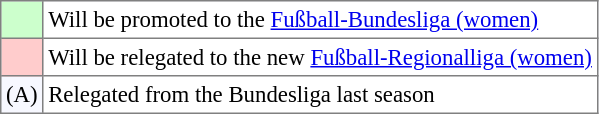<table bgcolor="#f7f8ff" cellpadding="3" cellspacing="0" border="1" style="font-size: 95%; border: gray solid 1px; border-collapse: collapse;text-align:center;">
<tr>
<td style="background:#ccffcc;" width="20"></td>
<td bgcolor="#ffffff" align="left">Will be promoted to the <a href='#'>Fußball-Bundesliga (women)</a></td>
</tr>
<tr>
<td style="background: #FFCCCC" width="20"></td>
<td bgcolor="#ffffff" align="left">Will be relegated to the new <a href='#'>Fußball-Regionalliga (women)</a></td>
</tr>
<tr>
<td style="background: "#ffffff" width="20">(A)</td>
<td bgcolor="#ffffff" align="left">Relegated from the Bundesliga last season</td>
</tr>
</table>
